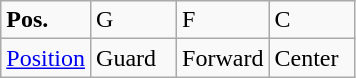<table class="wikitable">
<tr>
<td width="50"><strong>Pos.</strong></td>
<td width="50">G</td>
<td width="50">F</td>
<td width="50">C</td>
</tr>
<tr>
<td><a href='#'>Position</a></td>
<td>Guard</td>
<td>Forward</td>
<td>Center</td>
</tr>
</table>
